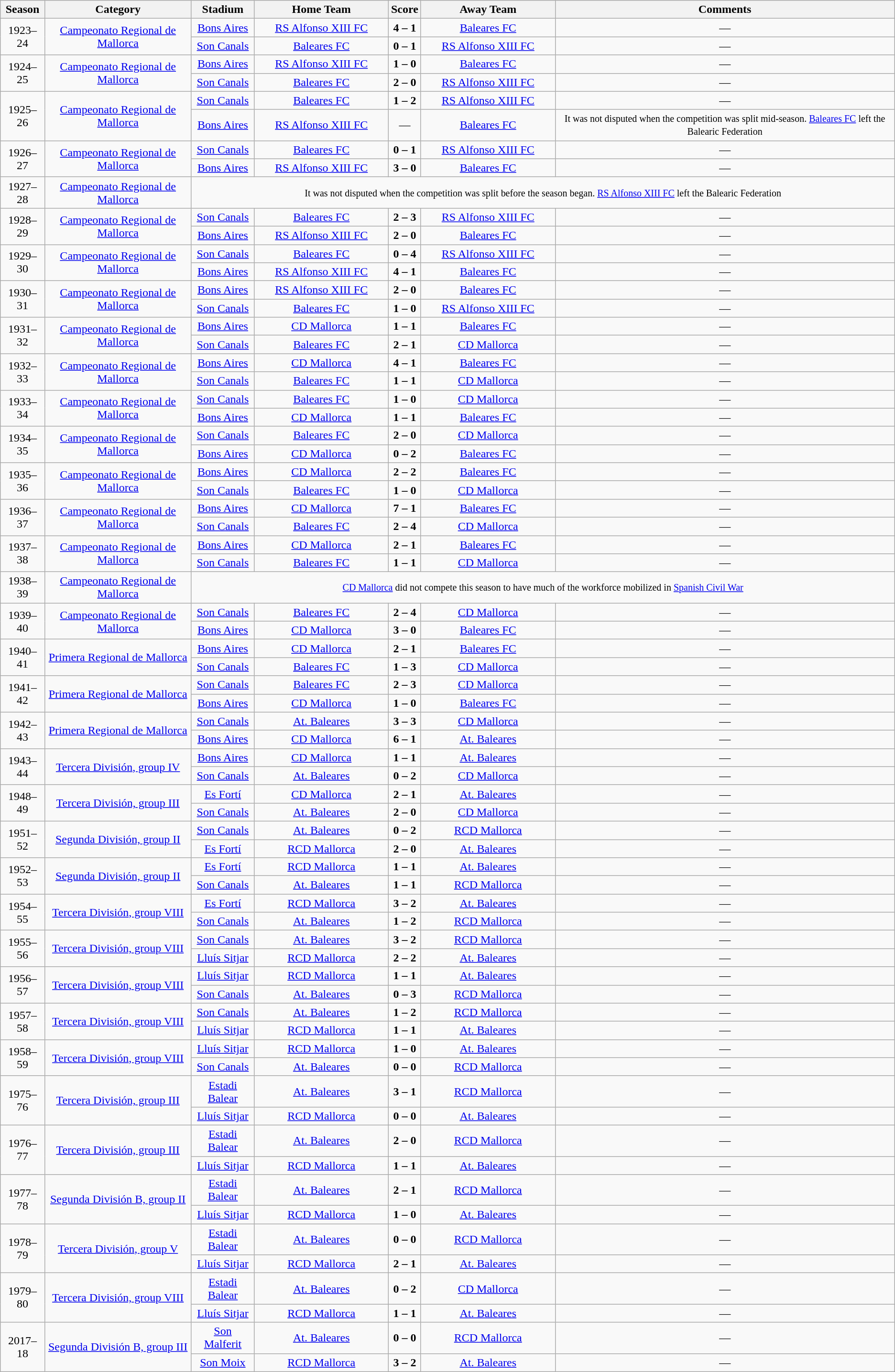<table class="wikitable" style="text-align: center">
<tr>
<th>Season</th>
<th>Category</th>
<th>Stadium</th>
<th width=15%>Home Team</th>
<th>Score</th>
<th width=15%>Away Team</th>
<th>Comments</th>
</tr>
<tr>
<td rowspan=2>1923–24</td>
<td rowspan=2><a href='#'>Campeonato Regional de Mallorca</a></td>
<td><a href='#'>Bons Aires</a></td>
<td><a href='#'>RS Alfonso XIII FC</a></td>
<td><strong>4 – 1</strong></td>
<td><a href='#'>Baleares FC</a></td>
<td>—</td>
</tr>
<tr>
<td><a href='#'>Son Canals</a></td>
<td><a href='#'>Baleares FC</a></td>
<td><strong>0 – 1</strong></td>
<td><a href='#'>RS Alfonso XIII FC</a></td>
<td>—</td>
</tr>
<tr>
<td rowspan=2>1924–25</td>
<td rowspan=2><a href='#'>Campeonato Regional de Mallorca</a></td>
<td><a href='#'>Bons Aires</a></td>
<td><a href='#'>RS Alfonso XIII FC</a></td>
<td><strong>1 – 0</strong></td>
<td><a href='#'>Baleares FC</a></td>
<td>—</td>
</tr>
<tr>
<td><a href='#'>Son Canals</a></td>
<td><a href='#'>Baleares FC</a></td>
<td><strong>2 – 0</strong></td>
<td><a href='#'>RS Alfonso XIII FC</a></td>
<td>—</td>
</tr>
<tr>
<td rowspan=2>1925–26</td>
<td rowspan=2><a href='#'>Campeonato Regional de Mallorca</a></td>
<td><a href='#'>Son Canals</a></td>
<td><a href='#'>Baleares FC</a></td>
<td><strong>1 – 2</strong></td>
<td><a href='#'>RS Alfonso XIII FC</a></td>
<td>—</td>
</tr>
<tr>
<td><a href='#'>Bons Aires</a></td>
<td><a href='#'>RS Alfonso XIII FC</a></td>
<td>—</td>
<td><a href='#'>Baleares FC</a></td>
<td><small>It was not disputed when the competition was split mid-season. <a href='#'>Baleares FC</a> left the Balearic Federation</small></td>
</tr>
<tr>
<td rowspan=2>1926–27</td>
<td rowspan=2><a href='#'>Campeonato Regional de Mallorca</a></td>
<td><a href='#'>Son Canals</a></td>
<td><a href='#'>Baleares FC</a></td>
<td><strong>0 – 1</strong></td>
<td><a href='#'>RS Alfonso XIII FC</a></td>
<td>—</td>
</tr>
<tr>
<td><a href='#'>Bons Aires</a></td>
<td><a href='#'>RS Alfonso XIII FC</a></td>
<td><strong>3 – 0</strong></td>
<td><a href='#'>Baleares FC</a></td>
<td>—</td>
</tr>
<tr>
<td>1927–28</td>
<td><a href='#'>Campeonato Regional de Mallorca</a></td>
<td colspan=5><small>It was not disputed when the competition was split before the season began. <a href='#'>RS Alfonso XIII FC</a> left the Balearic Federation</small></td>
</tr>
<tr>
<td rowspan=2>1928–29</td>
<td rowspan=2><a href='#'>Campeonato Regional de Mallorca</a></td>
<td><a href='#'>Son Canals</a></td>
<td><a href='#'>Baleares FC</a></td>
<td><strong>2 – 3</strong></td>
<td><a href='#'>RS Alfonso XIII FC</a></td>
<td>—</td>
</tr>
<tr>
<td><a href='#'>Bons Aires</a></td>
<td><a href='#'>RS Alfonso XIII FC</a></td>
<td><strong>2 – 0</strong></td>
<td><a href='#'>Baleares FC</a></td>
<td>—</td>
</tr>
<tr>
<td rowspan=2>1929–30</td>
<td rowspan=2><a href='#'>Campeonato Regional de Mallorca</a></td>
<td><a href='#'>Son Canals</a></td>
<td><a href='#'>Baleares FC</a></td>
<td><strong>0 – 4</strong></td>
<td><a href='#'>RS Alfonso XIII FC</a></td>
<td>—</td>
</tr>
<tr>
<td><a href='#'>Bons Aires</a></td>
<td><a href='#'>RS Alfonso XIII FC</a></td>
<td><strong>4 – 1</strong></td>
<td><a href='#'>Baleares FC</a></td>
<td>—</td>
</tr>
<tr>
<td rowspan=2>1930–31</td>
<td rowspan=2><a href='#'>Campeonato Regional de Mallorca</a></td>
<td><a href='#'>Bons Aires</a></td>
<td><a href='#'>RS Alfonso XIII FC</a></td>
<td><strong>2 – 0</strong></td>
<td><a href='#'>Baleares FC</a></td>
<td>—</td>
</tr>
<tr>
<td><a href='#'>Son Canals</a></td>
<td><a href='#'>Baleares FC</a></td>
<td><strong>1 – 0</strong></td>
<td><a href='#'>RS Alfonso XIII FC</a></td>
<td>—</td>
</tr>
<tr>
<td rowspan=2>1931–32</td>
<td rowspan=2><a href='#'>Campeonato Regional de Mallorca</a></td>
<td><a href='#'>Bons Aires</a></td>
<td><a href='#'>CD Mallorca</a></td>
<td><strong>1 – 1</strong></td>
<td><a href='#'>Baleares FC</a></td>
<td>—</td>
</tr>
<tr>
<td><a href='#'>Son Canals</a></td>
<td><a href='#'>Baleares FC</a></td>
<td><strong>2 – 1</strong></td>
<td><a href='#'>CD Mallorca</a></td>
<td>—</td>
</tr>
<tr>
<td rowspan=2>1932–33</td>
<td rowspan=2><a href='#'>Campeonato Regional de Mallorca</a></td>
<td><a href='#'>Bons Aires</a></td>
<td><a href='#'>CD Mallorca</a></td>
<td><strong>4 – 1</strong></td>
<td><a href='#'>Baleares FC</a></td>
<td>—</td>
</tr>
<tr>
<td><a href='#'>Son Canals</a></td>
<td><a href='#'>Baleares FC</a></td>
<td><strong>1 – 1</strong></td>
<td><a href='#'>CD Mallorca</a></td>
<td>—</td>
</tr>
<tr>
<td rowspan=2>1933–34</td>
<td rowspan=2><a href='#'>Campeonato Regional de Mallorca</a></td>
<td><a href='#'>Son Canals</a></td>
<td><a href='#'>Baleares FC</a></td>
<td><strong>1 – 0</strong></td>
<td><a href='#'>CD Mallorca</a></td>
<td>—</td>
</tr>
<tr>
<td><a href='#'>Bons Aires</a></td>
<td><a href='#'>CD Mallorca</a></td>
<td><strong>1 – 1</strong></td>
<td><a href='#'>Baleares FC</a></td>
<td>—</td>
</tr>
<tr>
<td rowspan=2>1934–35</td>
<td rowspan=2><a href='#'>Campeonato Regional de Mallorca</a></td>
<td><a href='#'>Son Canals</a></td>
<td><a href='#'>Baleares FC</a></td>
<td><strong>2 – 0</strong></td>
<td><a href='#'>CD Mallorca</a></td>
<td>—</td>
</tr>
<tr>
<td><a href='#'>Bons Aires</a></td>
<td><a href='#'>CD Mallorca</a></td>
<td><strong>0 – 2</strong></td>
<td><a href='#'>Baleares FC</a></td>
<td>—</td>
</tr>
<tr>
<td rowspan=2>1935–36</td>
<td rowspan=2><a href='#'>Campeonato Regional de Mallorca</a></td>
<td><a href='#'>Bons Aires</a></td>
<td><a href='#'>CD Mallorca</a></td>
<td><strong>2 – 2</strong></td>
<td><a href='#'>Baleares FC</a></td>
<td>—</td>
</tr>
<tr>
<td><a href='#'>Son Canals</a></td>
<td><a href='#'>Baleares FC</a></td>
<td><strong>1 – 0</strong></td>
<td><a href='#'>CD Mallorca</a></td>
<td>—</td>
</tr>
<tr>
<td rowspan=2>1936–37</td>
<td rowspan=2><a href='#'>Campeonato Regional de Mallorca</a></td>
<td><a href='#'>Bons Aires</a></td>
<td><a href='#'>CD Mallorca</a></td>
<td><strong>7 – 1</strong></td>
<td><a href='#'>Baleares FC</a></td>
<td>—</td>
</tr>
<tr>
<td><a href='#'>Son Canals</a></td>
<td><a href='#'>Baleares FC</a></td>
<td><strong>2 – 4</strong></td>
<td><a href='#'>CD Mallorca</a></td>
<td>—</td>
</tr>
<tr>
<td rowspan=2>1937–38</td>
<td rowspan=2><a href='#'>Campeonato Regional de Mallorca</a></td>
<td><a href='#'>Bons Aires</a></td>
<td><a href='#'>CD Mallorca</a></td>
<td><strong>2 – 1</strong></td>
<td><a href='#'>Baleares FC</a></td>
<td>—</td>
</tr>
<tr>
<td><a href='#'>Son Canals</a></td>
<td><a href='#'>Baleares FC</a></td>
<td><strong>1 – 1</strong></td>
<td><a href='#'>CD Mallorca</a></td>
<td>—</td>
</tr>
<tr>
<td>1938–39</td>
<td><a href='#'>Campeonato Regional de Mallorca</a></td>
<td colspan=5><small><a href='#'>CD Mallorca</a> did not compete this season to have much of the workforce mobilized in <a href='#'>Spanish Civil War</a></small></td>
</tr>
<tr>
<td rowspan=2>1939–40</td>
<td rowspan=2><a href='#'>Campeonato Regional de Mallorca</a></td>
<td><a href='#'>Son Canals</a></td>
<td><a href='#'>Baleares FC</a></td>
<td><strong>2 – 4</strong></td>
<td><a href='#'>CD Mallorca</a></td>
<td>—</td>
</tr>
<tr>
<td><a href='#'>Bons Aires</a></td>
<td><a href='#'>CD Mallorca</a></td>
<td><strong>3 – 0</strong></td>
<td><a href='#'>Baleares FC</a></td>
<td>—</td>
</tr>
<tr>
<td rowspan=2>1940–41</td>
<td rowspan=2><a href='#'>Primera Regional de Mallorca</a></td>
<td><a href='#'>Bons Aires</a></td>
<td><a href='#'>CD Mallorca</a></td>
<td><strong>2 – 1</strong></td>
<td><a href='#'>Baleares FC</a></td>
<td>—</td>
</tr>
<tr>
<td><a href='#'>Son Canals</a></td>
<td><a href='#'>Baleares FC</a></td>
<td><strong>1 – 3</strong></td>
<td><a href='#'>CD Mallorca</a></td>
<td>—</td>
</tr>
<tr>
<td rowspan=2>1941–42</td>
<td rowspan=2><a href='#'>Primera Regional de Mallorca</a></td>
<td><a href='#'>Son Canals</a></td>
<td><a href='#'>Baleares FC</a></td>
<td><strong>2 – 3</strong></td>
<td><a href='#'>CD Mallorca</a></td>
<td>—</td>
</tr>
<tr>
<td><a href='#'>Bons Aires</a></td>
<td><a href='#'>CD Mallorca</a></td>
<td><strong>1 – 0</strong></td>
<td><a href='#'>Baleares FC</a></td>
<td>—</td>
</tr>
<tr>
<td rowspan=2>1942–43</td>
<td rowspan=2><a href='#'>Primera Regional de Mallorca</a></td>
<td><a href='#'>Son Canals</a></td>
<td><a href='#'>At. Baleares</a></td>
<td><strong>3 – 3</strong></td>
<td><a href='#'>CD Mallorca</a></td>
<td>—</td>
</tr>
<tr>
<td><a href='#'>Bons Aires</a></td>
<td><a href='#'>CD Mallorca</a></td>
<td><strong>6 – 1</strong></td>
<td><a href='#'>At. Baleares</a></td>
<td>—</td>
</tr>
<tr>
<td rowspan=2>1943–44</td>
<td rowspan=2><a href='#'>Tercera División, group IV</a></td>
<td><a href='#'>Bons Aires</a></td>
<td><a href='#'>CD Mallorca</a></td>
<td><strong>1 – 1</strong></td>
<td><a href='#'>At. Baleares</a></td>
<td>—</td>
</tr>
<tr>
<td><a href='#'>Son Canals</a></td>
<td><a href='#'>At. Baleares</a></td>
<td><strong>0 – 2</strong></td>
<td><a href='#'>CD Mallorca</a></td>
<td>—</td>
</tr>
<tr>
<td rowspan=2>1948–49</td>
<td rowspan=2><a href='#'>Tercera División, group III</a></td>
<td><a href='#'>Es Fortí</a></td>
<td><a href='#'>CD Mallorca</a></td>
<td><strong>2 – 1</strong></td>
<td><a href='#'>At. Baleares</a></td>
<td>—</td>
</tr>
<tr>
<td><a href='#'>Son Canals</a></td>
<td><a href='#'>At. Baleares</a></td>
<td><strong>2 – 0</strong></td>
<td><a href='#'>CD Mallorca</a></td>
<td>—</td>
</tr>
<tr>
<td rowspan=2>1951–52</td>
<td rowspan=2><a href='#'>Segunda División, group II</a></td>
<td><a href='#'>Son Canals</a></td>
<td><a href='#'>At. Baleares</a></td>
<td><strong>0 – 2</strong></td>
<td><a href='#'>RCD Mallorca</a></td>
<td>—</td>
</tr>
<tr>
<td><a href='#'>Es Fortí</a></td>
<td><a href='#'>RCD Mallorca</a></td>
<td><strong>2 – 0</strong></td>
<td><a href='#'>At. Baleares</a></td>
<td>—</td>
</tr>
<tr>
<td rowspan=2>1952–53</td>
<td rowspan=2><a href='#'>Segunda División, group II</a></td>
<td><a href='#'>Es Fortí</a></td>
<td><a href='#'>RCD Mallorca</a></td>
<td><strong>1 – 1</strong></td>
<td><a href='#'>At. Baleares</a></td>
<td>—</td>
</tr>
<tr>
<td><a href='#'>Son Canals</a></td>
<td><a href='#'>At. Baleares</a></td>
<td><strong>1 – 1</strong></td>
<td><a href='#'>RCD Mallorca</a></td>
<td>—</td>
</tr>
<tr>
<td rowspan=2>1954–55</td>
<td rowspan=2><a href='#'>Tercera División, group VIII</a></td>
<td><a href='#'>Es Fortí</a></td>
<td><a href='#'>RCD Mallorca</a></td>
<td><strong>3 – 2</strong></td>
<td><a href='#'>At. Baleares</a></td>
<td>—</td>
</tr>
<tr>
<td><a href='#'>Son Canals</a></td>
<td><a href='#'>At. Baleares</a></td>
<td><strong>1 – 2</strong></td>
<td><a href='#'>RCD Mallorca</a></td>
<td>—</td>
</tr>
<tr>
<td rowspan=2>1955–56</td>
<td rowspan=2><a href='#'>Tercera División, group VIII</a></td>
<td><a href='#'>Son Canals</a></td>
<td><a href='#'>At. Baleares</a></td>
<td><strong>3 – 2</strong></td>
<td><a href='#'>RCD Mallorca</a></td>
<td>—</td>
</tr>
<tr>
<td><a href='#'>Lluís Sitjar</a></td>
<td><a href='#'>RCD Mallorca</a></td>
<td><strong>2 – 2</strong></td>
<td><a href='#'>At. Baleares</a></td>
<td>—</td>
</tr>
<tr>
<td rowspan=2>1956–57</td>
<td rowspan=2><a href='#'>Tercera División, group VIII</a></td>
<td><a href='#'>Lluís Sitjar</a></td>
<td><a href='#'>RCD Mallorca</a></td>
<td><strong>1 – 1</strong></td>
<td><a href='#'>At. Baleares</a></td>
<td>—</td>
</tr>
<tr>
<td><a href='#'>Son Canals</a></td>
<td><a href='#'>At. Baleares</a></td>
<td><strong>0 – 3</strong></td>
<td><a href='#'>RCD Mallorca</a></td>
<td>—</td>
</tr>
<tr>
<td rowspan=2>1957–58</td>
<td rowspan=2><a href='#'>Tercera División, group VIII</a></td>
<td><a href='#'>Son Canals</a></td>
<td><a href='#'>At. Baleares</a></td>
<td><strong>1 – 2</strong></td>
<td><a href='#'>RCD Mallorca</a></td>
<td>—</td>
</tr>
<tr>
<td><a href='#'>Lluís Sitjar</a></td>
<td><a href='#'>RCD Mallorca</a></td>
<td><strong>1 – 1</strong></td>
<td><a href='#'>At. Baleares</a></td>
<td>—</td>
</tr>
<tr>
<td rowspan=2>1958–59</td>
<td rowspan=2><a href='#'>Tercera División, group VIII</a></td>
<td><a href='#'>Lluís Sitjar</a></td>
<td><a href='#'>RCD Mallorca</a></td>
<td><strong>1 – 0</strong></td>
<td><a href='#'>At. Baleares</a></td>
<td>—</td>
</tr>
<tr>
<td><a href='#'>Son Canals</a></td>
<td><a href='#'>At. Baleares</a></td>
<td><strong>0 – 0</strong></td>
<td><a href='#'>RCD Mallorca</a></td>
<td>—</td>
</tr>
<tr>
<td rowspan=2>1975–76</td>
<td rowspan=2><a href='#'>Tercera División, group III</a></td>
<td><a href='#'>Estadi Balear</a></td>
<td><a href='#'>At. Baleares</a></td>
<td><strong>3 – 1</strong></td>
<td><a href='#'>RCD Mallorca</a></td>
<td>—</td>
</tr>
<tr>
<td><a href='#'>Lluís Sitjar</a></td>
<td><a href='#'>RCD Mallorca</a></td>
<td><strong>0 – 0</strong></td>
<td><a href='#'>At. Baleares</a></td>
<td>—</td>
</tr>
<tr>
<td rowspan=2>1976–77</td>
<td rowspan=2><a href='#'>Tercera División, group III</a></td>
<td><a href='#'>Estadi Balear</a></td>
<td><a href='#'>At. Baleares</a></td>
<td><strong>2 – 0</strong></td>
<td><a href='#'>RCD Mallorca</a></td>
<td>—</td>
</tr>
<tr>
<td><a href='#'>Lluís Sitjar</a></td>
<td><a href='#'>RCD Mallorca</a></td>
<td><strong>1 – 1</strong></td>
<td><a href='#'>At. Baleares</a></td>
<td>—</td>
</tr>
<tr>
<td rowspan=2>1977–78</td>
<td rowspan=2><a href='#'>Segunda División B, group II</a></td>
<td><a href='#'>Estadi Balear</a></td>
<td><a href='#'>At. Baleares</a></td>
<td><strong>2 – 1</strong></td>
<td><a href='#'>RCD Mallorca</a></td>
<td>—</td>
</tr>
<tr>
<td><a href='#'>Lluís Sitjar</a></td>
<td><a href='#'>RCD Mallorca</a></td>
<td><strong>1 – 0</strong></td>
<td><a href='#'>At. Baleares</a></td>
<td>—</td>
</tr>
<tr>
<td rowspan=2>1978–79</td>
<td rowspan=2><a href='#'>Tercera División, group V</a></td>
<td><a href='#'>Estadi Balear</a></td>
<td><a href='#'>At. Baleares</a></td>
<td><strong>0 – 0</strong></td>
<td><a href='#'>RCD Mallorca</a></td>
<td>—</td>
</tr>
<tr>
<td><a href='#'>Lluís Sitjar</a></td>
<td><a href='#'>RCD Mallorca</a></td>
<td><strong>2 – 1</strong></td>
<td><a href='#'>At. Baleares</a></td>
<td>—</td>
</tr>
<tr>
<td rowspan=2>1979–80</td>
<td rowspan=2><a href='#'>Tercera División, group VIII</a></td>
<td><a href='#'>Estadi Balear</a></td>
<td><a href='#'>At. Baleares</a></td>
<td><strong>0 – 2</strong></td>
<td><a href='#'>CD Mallorca</a></td>
<td>—</td>
</tr>
<tr>
<td><a href='#'>Lluís Sitjar</a></td>
<td><a href='#'>RCD Mallorca</a></td>
<td><strong>1 – 1</strong></td>
<td><a href='#'>At. Baleares</a></td>
<td>—</td>
</tr>
<tr>
<td rowspan=2>2017–18</td>
<td rowspan=2><a href='#'>Segunda División B, group III</a></td>
<td><a href='#'>Son Malferit</a></td>
<td><a href='#'>At. Baleares</a></td>
<td><strong>0 – 0</strong></td>
<td><a href='#'>RCD Mallorca</a></td>
<td>—</td>
</tr>
<tr>
<td><a href='#'>Son Moix</a></td>
<td><a href='#'>RCD Mallorca</a></td>
<td><strong>3 – 2</strong></td>
<td><a href='#'>At. Baleares</a></td>
<td>—</td>
</tr>
</table>
